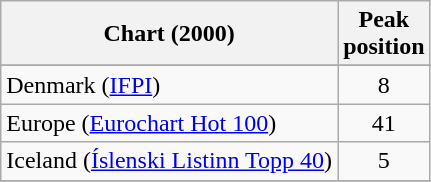<table class="wikitable sortable">
<tr>
<th>Chart (2000)</th>
<th>Peak<br>position</th>
</tr>
<tr>
</tr>
<tr>
<td>Denmark (<a href='#'>IFPI</a>)</td>
<td align="center">8</td>
</tr>
<tr>
<td>Europe (<a href='#'>Eurochart Hot 100</a>)</td>
<td align="center">41</td>
</tr>
<tr>
<td>Iceland (<a href='#'>Íslenski Listinn Topp 40</a>)</td>
<td align="center">5</td>
</tr>
<tr>
</tr>
<tr>
</tr>
<tr>
</tr>
<tr>
</tr>
</table>
